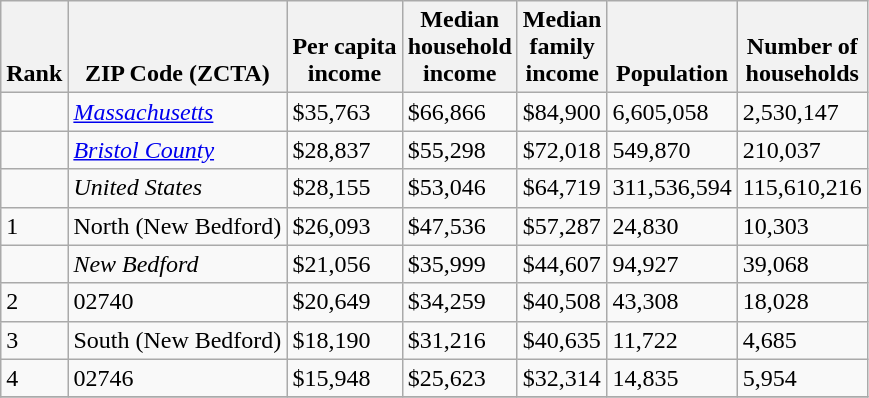<table class="wikitable sortable">
<tr valign=bottom>
<th>Rank</th>
<th>ZIP Code (ZCTA)</th>
<th>Per capita<br>income</th>
<th>Median<br>household<br>income</th>
<th>Median<br>family<br>income</th>
<th>Population</th>
<th>Number of<br>households</th>
</tr>
<tr>
<td></td>
<td><em><a href='#'>Massachusetts</a></em></td>
<td>$35,763</td>
<td>$66,866</td>
<td>$84,900</td>
<td>6,605,058</td>
<td>2,530,147</td>
</tr>
<tr>
<td></td>
<td><em><a href='#'>Bristol County</a></em></td>
<td>$28,837</td>
<td>$55,298</td>
<td>$72,018</td>
<td>549,870</td>
<td>210,037</td>
</tr>
<tr>
<td></td>
<td><em>United States</em></td>
<td>$28,155</td>
<td>$53,046</td>
<td>$64,719</td>
<td>311,536,594</td>
<td>115,610,216</td>
</tr>
<tr>
<td>1</td>
<td>North (New Bedford)</td>
<td>$26,093</td>
<td>$47,536</td>
<td>$57,287</td>
<td>24,830</td>
<td>10,303</td>
</tr>
<tr>
<td></td>
<td><em>New Bedford</em></td>
<td>$21,056</td>
<td>$35,999</td>
<td>$44,607</td>
<td>94,927</td>
<td>39,068</td>
</tr>
<tr>
<td>2</td>
<td>02740</td>
<td>$20,649</td>
<td>$34,259</td>
<td>$40,508</td>
<td>43,308</td>
<td>18,028</td>
</tr>
<tr>
<td>3</td>
<td>South (New Bedford)</td>
<td>$18,190</td>
<td>$31,216</td>
<td>$40,635</td>
<td>11,722</td>
<td>4,685</td>
</tr>
<tr>
<td>4</td>
<td>02746</td>
<td>$15,948</td>
<td>$25,623</td>
<td>$32,314</td>
<td>14,835</td>
<td>5,954</td>
</tr>
<tr>
</tr>
</table>
